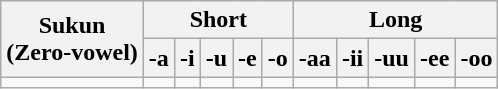<table class="wikitable" style="text-align:center;">
<tr>
<th rowspan=2>Sukun<br>(Zero-vowel)</th>
<th colspan=5>Short</th>
<th colspan=5>Long</th>
</tr>
<tr>
<th>-a</th>
<th>-i</th>
<th>-u</th>
<th>-e</th>
<th>-o</th>
<th>-aa</th>
<th>-ii</th>
<th>-uu</th>
<th>-ee</th>
<th>-oo</th>
</tr>
<tr dir="rtl">
<td><span></span></td>
<td><span></span></td>
<td><span></span></td>
<td><span></span></td>
<td><span></span></td>
<td><span></span></td>
<td><span></span></td>
<td><span></span></td>
<td><span></span></td>
<td><span></span></td>
<td><span></span></td>
</tr>
</table>
